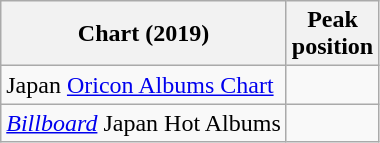<table class="wikitable">
<tr>
<th>Chart (2019)</th>
<th>Peak<br>position</th>
</tr>
<tr>
<td>Japan <a href='#'>Oricon Albums Chart</a></td>
<td></td>
</tr>
<tr>
<td><em><a href='#'>Billboard</a></em> Japan Hot Albums</td>
<td></td>
</tr>
</table>
